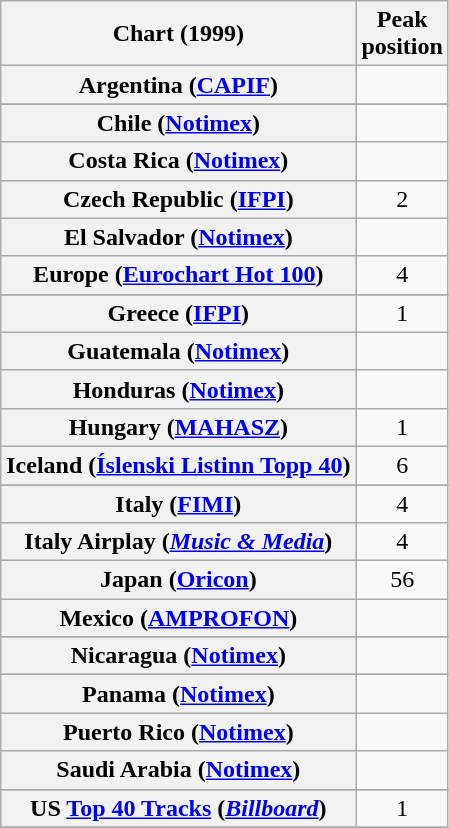<table class="wikitable sortable plainrowheaders" style="text-align:center">
<tr>
<th scope="col">Chart (1999)</th>
<th scope="col">Peak<br>position</th>
</tr>
<tr>
<th scope="row">Argentina (<a href='#'>CAPIF</a>)</th>
<td></td>
</tr>
<tr>
</tr>
<tr>
</tr>
<tr>
</tr>
<tr>
</tr>
<tr>
</tr>
<tr>
</tr>
<tr>
</tr>
<tr>
<th scope="row">Chile (<a href='#'>Notimex</a>)</th>
<td></td>
</tr>
<tr>
<th scope="row">Costa Rica (<a href='#'>Notimex</a>)</th>
<td></td>
</tr>
<tr>
<th scope="row">Czech Republic (<a href='#'>IFPI</a>)</th>
<td>2</td>
</tr>
<tr>
<th scope="row">El Salvador (<a href='#'>Notimex</a>)</th>
<td></td>
</tr>
<tr>
<th scope="row">Europe (<a href='#'>Eurochart Hot 100</a>)</th>
<td>4</td>
</tr>
<tr>
</tr>
<tr>
</tr>
<tr>
</tr>
<tr>
<th scope="row">Greece (<a href='#'>IFPI</a>)</th>
<td>1</td>
</tr>
<tr>
<th scope="row">Guatemala (<a href='#'>Notimex</a>)</th>
<td></td>
</tr>
<tr>
<th scope="row">Honduras (<a href='#'>Notimex</a>)</th>
<td></td>
</tr>
<tr>
<th scope="row">Hungary (<a href='#'>MAHASZ</a>)</th>
<td>1</td>
</tr>
<tr>
<th scope="row">Iceland (<a href='#'>Íslenski Listinn Topp 40</a>)</th>
<td>6</td>
</tr>
<tr>
</tr>
<tr>
<th scope="row">Italy (<a href='#'>FIMI</a>)</th>
<td>4</td>
</tr>
<tr>
<th scope="row">Italy Airplay (<em><a href='#'>Music & Media</a></em>)</th>
<td>4</td>
</tr>
<tr>
<th scope="row">Japan (<a href='#'>Oricon</a>)</th>
<td>56</td>
</tr>
<tr>
<th scope="row">Mexico (<a href='#'>AMPROFON</a>)</th>
<td></td>
</tr>
<tr>
</tr>
<tr>
</tr>
<tr>
</tr>
<tr>
<th scope="row">Nicaragua (<a href='#'>Notimex</a>)</th>
<td></td>
</tr>
<tr>
</tr>
<tr>
<th scope="row">Panama (<a href='#'>Notimex</a>)</th>
<td></td>
</tr>
<tr>
<th scope="row">Puerto Rico (<a href='#'>Notimex</a>)</th>
<td></td>
</tr>
<tr>
<th scope="row">Saudi Arabia (<a href='#'>Notimex</a>)</th>
<td></td>
</tr>
<tr>
</tr>
<tr>
</tr>
<tr>
</tr>
<tr>
</tr>
<tr>
</tr>
<tr>
</tr>
<tr>
</tr>
<tr>
</tr>
<tr>
</tr>
<tr>
</tr>
<tr>
</tr>
<tr>
</tr>
<tr>
</tr>
<tr>
<th scope="row">US <a href='#'>Top 40 Tracks</a> (<em><a href='#'>Billboard</a></em>)</th>
<td>1</td>
</tr>
<tr>
</tr>
</table>
